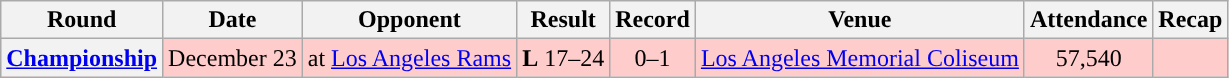<table class="wikitable" style="text-align:center">
<tr>
<th>Round</th>
<th>Date</th>
<th>Opponent</th>
<th>Result</th>
<th>Record</th>
<th>Venue</th>
<th>Attendance</th>
<th>Recap</th>
</tr>
<tr style="background:#fcc">
<th><a href='#'>Championship</a></th>
<td>December 23</td>
<td>at <a href='#'>Los Angeles Rams</a></td>
<td><strong>L</strong> 17–24</td>
<td>0–1</td>
<td><a href='#'>Los Angeles Memorial Coliseum</a></td>
<td>57,540</td>
<td></td>
</tr>
</table>
